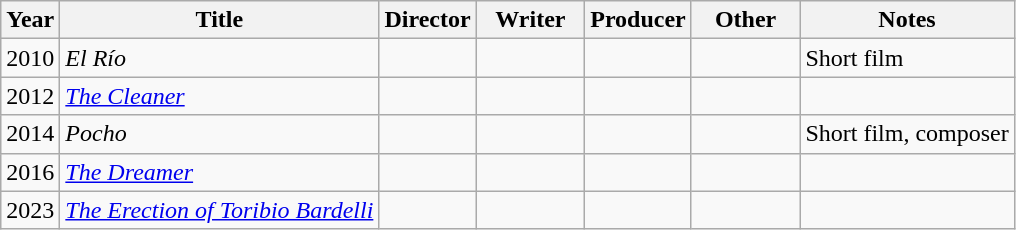<table class="wikitable">
<tr>
<th>Year</th>
<th>Title</th>
<th>Director</th>
<th width="65">Writer</th>
<th>Producer</th>
<th width="65">Other</th>
<th>Notes</th>
</tr>
<tr>
<td>2010</td>
<td><em>El Río</em></td>
<td></td>
<td></td>
<td></td>
<td></td>
<td>Short film</td>
</tr>
<tr>
<td>2012</td>
<td><em><a href='#'>The Cleaner</a></em></td>
<td></td>
<td></td>
<td></td>
<td></td>
<td></td>
</tr>
<tr>
<td>2014</td>
<td><em>Pocho</em></td>
<td></td>
<td></td>
<td></td>
<td></td>
<td>Short film, composer</td>
</tr>
<tr>
<td>2016</td>
<td><em><a href='#'>The Dreamer</a></em></td>
<td></td>
<td></td>
<td></td>
<td></td>
<td></td>
</tr>
<tr>
<td>2023</td>
<td><em><a href='#'>The Erection of Toribio Bardelli</a></em></td>
<td></td>
<td></td>
<td></td>
<td></td>
<td></td>
</tr>
</table>
